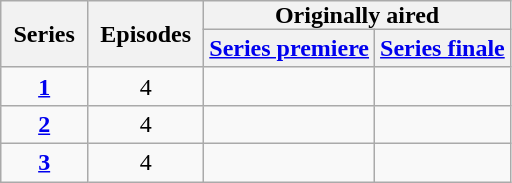<table class="wikitable" style="text-align: center;">
<tr>
<th style="padding: 0 8px;" rowspan="2" colspan="1">Series</th>
<th style="padding: 0 8px;" rowspan="2">Episodes</th>
<th style="padding: 0 8px;" colspan="2">Originally aired</th>
</tr>
<tr>
<th><a href='#'>Series premiere</a></th>
<th><a href='#'>Series finale</a></th>
</tr>
<tr>
<td><strong><a href='#'>1</a></strong></td>
<td>4</td>
<td></td>
<td></td>
</tr>
<tr>
<td><strong><a href='#'>2</a></strong></td>
<td>4</td>
<td></td>
<td></td>
</tr>
<tr>
<td><strong><a href='#'>3</a></strong></td>
<td>4</td>
<td></td>
<td></td>
</tr>
</table>
